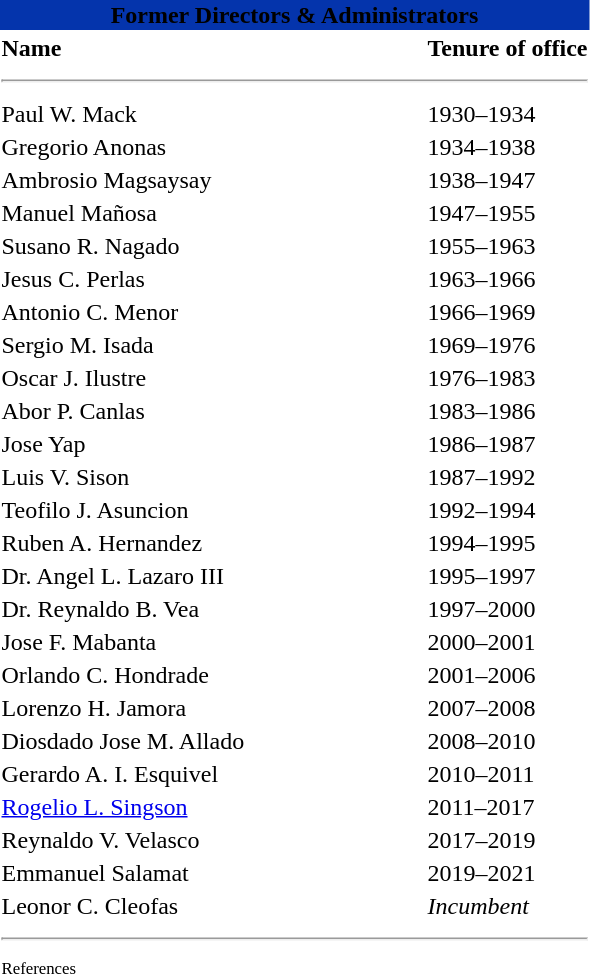<table class="toccolours" style=floatleft; margin-left:1em; font-size:90%; line-height:1.6em; width:300px;">
<tr>
<th colspan="2" style="text-align: center;background-color:#0434ac"><span>Former Directors & Administrators</span></th>
</tr>
<tr>
<td scope="col" width="280"><strong>Name</strong></td>
<td><strong>Tenure of office</strong></td>
</tr>
<tr>
<td colspan="2"><hr></td>
</tr>
<tr>
<td>Paul W. Mack</td>
<td>1930–1934</td>
</tr>
<tr>
<td>Gregorio Anonas</td>
<td>1934–1938</td>
</tr>
<tr>
<td>Ambrosio Magsaysay</td>
<td>1938–1947</td>
</tr>
<tr>
<td>Manuel Mañosa</td>
<td>1947–1955</td>
</tr>
<tr>
<td>Susano R. Nagado</td>
<td>1955–1963</td>
</tr>
<tr>
<td>Jesus C. Perlas</td>
<td>1963–1966</td>
</tr>
<tr>
<td>Antonio C. Menor</td>
<td>1966–1969</td>
</tr>
<tr>
<td>Sergio M. Isada</td>
<td>1969–1976</td>
</tr>
<tr>
<td>Oscar J. Ilustre</td>
<td>1976–1983</td>
</tr>
<tr>
<td>Abor P. Canlas</td>
<td>1983–1986</td>
</tr>
<tr>
<td>Jose Yap</td>
<td>1986–1987</td>
</tr>
<tr>
<td>Luis V. Sison</td>
<td>1987–1992</td>
</tr>
<tr>
<td>Teofilo J. Asuncion</td>
<td>1992–1994</td>
</tr>
<tr>
<td>Ruben A. Hernandez</td>
<td>1994–1995</td>
</tr>
<tr>
<td>Dr. Angel L. Lazaro III</td>
<td>1995–1997</td>
</tr>
<tr>
<td>Dr. Reynaldo B. Vea</td>
<td>1997–2000</td>
</tr>
<tr>
<td>Jose F. Mabanta</td>
<td>2000–2001</td>
</tr>
<tr>
<td>Orlando C. Hondrade</td>
<td>2001–2006</td>
</tr>
<tr>
<td>Lorenzo H. Jamora</td>
<td>2007–2008</td>
</tr>
<tr>
<td>Diosdado Jose M. Allado</td>
<td>2008–2010</td>
</tr>
<tr>
<td>Gerardo A. I. Esquivel</td>
<td>2010–2011</td>
</tr>
<tr>
<td><a href='#'>Rogelio L. Singson</a></td>
<td>2011–2017</td>
</tr>
<tr>
<td>Reynaldo V. Velasco</td>
<td>2017–2019</td>
</tr>
<tr>
<td>Emmanuel Salamat</td>
<td>2019–2021</td>
</tr>
<tr>
<td>Leonor C. Cleofas</td>
<td><em>Incumbent</em></td>
</tr>
<tr>
<td colspan="2"><hr></td>
</tr>
<tr>
<td style="font-size:70%">References</td>
<td></td>
</tr>
</table>
